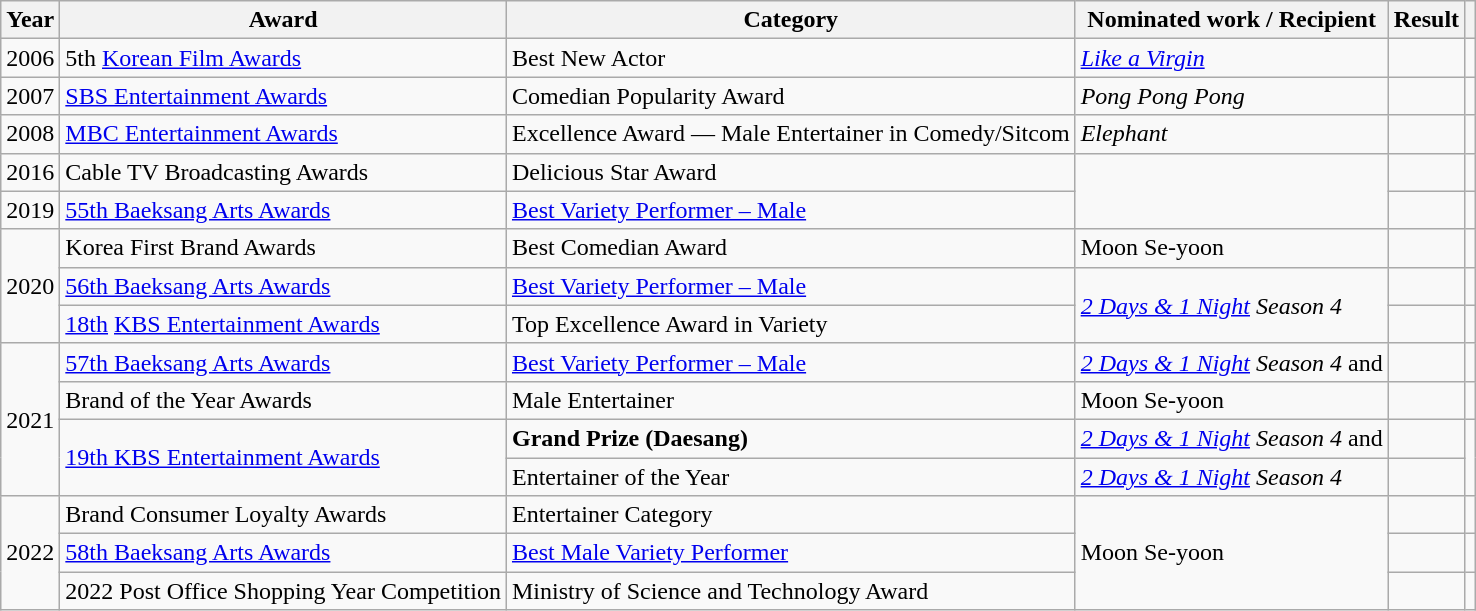<table class="wikitable sortable">
<tr>
<th>Year</th>
<th>Award</th>
<th>Category</th>
<th>Nominated work / Recipient</th>
<th>Result</th>
<th class="unsortable"></th>
</tr>
<tr>
<td>2006</td>
<td>5th <a href='#'>Korean Film Awards</a></td>
<td>Best New Actor</td>
<td><em><a href='#'>Like a Virgin</a></em></td>
<td></td>
<td></td>
</tr>
<tr>
<td>2007</td>
<td><a href='#'>SBS Entertainment Awards</a></td>
<td>Comedian Popularity Award</td>
<td><em>Pong Pong Pong</em></td>
<td></td>
<td></td>
</tr>
<tr>
<td>2008</td>
<td><a href='#'>MBC Entertainment Awards</a></td>
<td>Excellence Award — Male Entertainer in Comedy/Sitcom</td>
<td><em>Elephant</em></td>
<td></td>
<td></td>
</tr>
<tr>
<td>2016</td>
<td>Cable TV Broadcasting Awards</td>
<td>Delicious Star Award</td>
<td rowspan="2"><em></em></td>
<td></td>
<td></td>
</tr>
<tr>
<td>2019</td>
<td><a href='#'>55th Baeksang Arts Awards</a></td>
<td><a href='#'>Best Variety Performer – Male</a></td>
<td></td>
<td></td>
</tr>
<tr>
<td rowspan="3">2020</td>
<td>Korea First Brand Awards</td>
<td>Best Comedian Award</td>
<td>Moon Se-yoon</td>
<td></td>
<td></td>
</tr>
<tr>
<td><a href='#'>56th Baeksang Arts Awards</a></td>
<td><a href='#'>Best Variety Performer – Male</a></td>
<td rowspan="2"><em><a href='#'>2 Days & 1 Night</a> Season 4</em></td>
<td></td>
<td></td>
</tr>
<tr>
<td><a href='#'>18th</a> <a href='#'>KBS Entertainment Awards</a></td>
<td>Top Excellence Award in Variety</td>
<td></td>
<td></td>
</tr>
<tr>
<td rowspan="4">2021</td>
<td><a href='#'>57th Baeksang Arts Awards</a></td>
<td><a href='#'>Best Variety Performer – Male</a></td>
<td><em><a href='#'>2 Days & 1 Night</a> Season 4</em> and <em></em></td>
<td></td>
<td></td>
</tr>
<tr>
<td>Brand of the Year Awards</td>
<td>Male Entertainer</td>
<td>Moon Se-yoon</td>
<td></td>
<td></td>
</tr>
<tr>
<td rowspan="2"><a href='#'>19th KBS Entertainment Awards</a></td>
<td><strong>Grand Prize (Daesang)</strong></td>
<td><em><a href='#'>2 Days & 1 Night</a> Season 4</em> and <em></em></td>
<td></td>
<td rowspan="2"></td>
</tr>
<tr>
<td>Entertainer of the Year</td>
<td><em><a href='#'>2 Days & 1 Night</a> Season 4</em></td>
<td></td>
</tr>
<tr>
<td rowspan="3">2022</td>
<td>Brand Consumer Loyalty Awards</td>
<td>Entertainer Category</td>
<td rowspan="3">Moon Se-yoon</td>
<td></td>
<td></td>
</tr>
<tr>
<td><a href='#'>58th Baeksang Arts Awards</a></td>
<td><a href='#'>Best Male Variety Performer</a></td>
<td></td>
<td></td>
</tr>
<tr>
<td>2022 Post Office Shopping Year Competition</td>
<td>Ministry of Science and Technology Award</td>
<td></td>
<td></td>
</tr>
</table>
